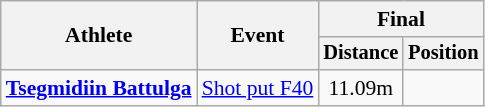<table class=wikitable style="font-size:90%">
<tr>
<th rowspan="2">Athlete</th>
<th rowspan="2">Event</th>
<th colspan="2">Final</th>
</tr>
<tr style="font-size:95%">
<th>Distance</th>
<th>Position</th>
</tr>
<tr align=center>
<td align=left><strong><a href='#'>Tsegmidiin Battulga</a></strong></td>
<td align=left><a href='#'>Shot put F40</a></td>
<td>11.09m</td>
<td></td>
</tr>
</table>
